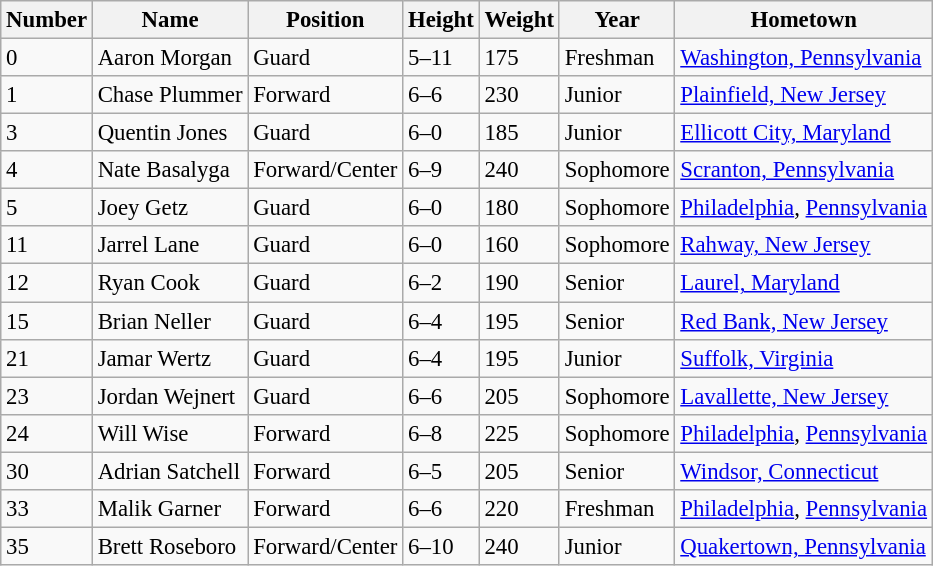<table class="wikitable" style="font-size: 95%;">
<tr>
<th>Number</th>
<th>Name</th>
<th>Position</th>
<th>Height</th>
<th>Weight</th>
<th>Year</th>
<th>Hometown</th>
</tr>
<tr>
<td>0</td>
<td>Aaron Morgan</td>
<td>Guard</td>
<td>5–11</td>
<td>175</td>
<td>Freshman</td>
<td><a href='#'>Washington, Pennsylvania</a></td>
</tr>
<tr>
<td>1</td>
<td>Chase Plummer</td>
<td>Forward</td>
<td>6–6</td>
<td>230</td>
<td>Junior</td>
<td><a href='#'>Plainfield, New Jersey</a></td>
</tr>
<tr>
<td>3</td>
<td>Quentin Jones</td>
<td>Guard</td>
<td>6–0</td>
<td>185</td>
<td>Junior</td>
<td><a href='#'>Ellicott City, Maryland</a></td>
</tr>
<tr>
<td>4</td>
<td>Nate Basalyga</td>
<td>Forward/Center</td>
<td>6–9</td>
<td>240</td>
<td>Sophomore</td>
<td><a href='#'>Scranton, Pennsylvania</a></td>
</tr>
<tr>
<td>5</td>
<td>Joey Getz</td>
<td>Guard</td>
<td>6–0</td>
<td>180</td>
<td>Sophomore</td>
<td><a href='#'>Philadelphia</a>, <a href='#'>Pennsylvania</a></td>
</tr>
<tr>
<td>11</td>
<td>Jarrel Lane</td>
<td>Guard</td>
<td>6–0</td>
<td>160</td>
<td>Sophomore</td>
<td><a href='#'>Rahway, New Jersey</a></td>
</tr>
<tr>
<td>12</td>
<td>Ryan Cook</td>
<td>Guard</td>
<td>6–2</td>
<td>190</td>
<td>Senior</td>
<td><a href='#'>Laurel, Maryland</a></td>
</tr>
<tr>
<td>15</td>
<td>Brian Neller</td>
<td>Guard</td>
<td>6–4</td>
<td>195</td>
<td>Senior</td>
<td><a href='#'>Red Bank, New Jersey</a></td>
</tr>
<tr>
<td>21</td>
<td>Jamar Wertz</td>
<td>Guard</td>
<td>6–4</td>
<td>195</td>
<td>Junior</td>
<td><a href='#'>Suffolk, Virginia</a></td>
</tr>
<tr>
<td>23</td>
<td>Jordan Wejnert</td>
<td>Guard</td>
<td>6–6</td>
<td>205</td>
<td>Sophomore</td>
<td><a href='#'>Lavallette, New Jersey</a></td>
</tr>
<tr>
<td>24</td>
<td>Will Wise</td>
<td>Forward</td>
<td>6–8</td>
<td>225</td>
<td>Sophomore</td>
<td><a href='#'>Philadelphia</a>, <a href='#'>Pennsylvania</a></td>
</tr>
<tr>
<td>30</td>
<td>Adrian Satchell</td>
<td>Forward</td>
<td>6–5</td>
<td>205</td>
<td>Senior</td>
<td><a href='#'>Windsor, Connecticut</a></td>
</tr>
<tr>
<td>33</td>
<td>Malik Garner</td>
<td>Forward</td>
<td>6–6</td>
<td>220</td>
<td>Freshman</td>
<td><a href='#'>Philadelphia</a>, <a href='#'>Pennsylvania</a></td>
</tr>
<tr>
<td>35</td>
<td>Brett Roseboro</td>
<td>Forward/Center</td>
<td>6–10</td>
<td>240</td>
<td>Junior</td>
<td><a href='#'>Quakertown, Pennsylvania</a></td>
</tr>
</table>
